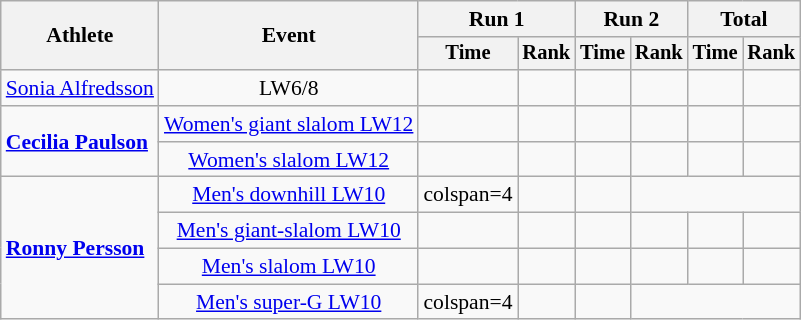<table class="wikitable" style="font-size:90%">
<tr>
<th rowspan=2>Athlete</th>
<th rowspan=2>Event</th>
<th colspan=2>Run 1</th>
<th colspan=2>Run 2</th>
<th colspan=2>Total</th>
</tr>
<tr style="font-size:95%">
<th>Time</th>
<th>Rank</th>
<th>Time</th>
<th>Rank</th>
<th>Time</th>
<th>Rank</th>
</tr>
<tr align=center>
<td align=left><a href='#'>Sonia Alfredsson</a></td>
<td>LW6/8</td>
<td></td>
<td></td>
<td></td>
<td></td>
<td></td>
<td></td>
</tr>
<tr align=center>
<td align=left rowspan=2><strong><a href='#'>Cecilia Paulson</a></strong></td>
<td><a href='#'>Women's giant slalom LW12</a></td>
<td></td>
<td></td>
<td></td>
<td></td>
<td></td>
<td></td>
</tr>
<tr align=center>
<td><a href='#'>Women's slalom LW12</a></td>
<td></td>
<td></td>
<td></td>
<td></td>
<td></td>
<td></td>
</tr>
<tr align=center>
<td align=left rowspan=4><strong><a href='#'>Ronny Persson</a></strong></td>
<td><a href='#'>Men's downhill LW10</a></td>
<td>colspan=4 </td>
<td></td>
<td></td>
</tr>
<tr align=center>
<td><a href='#'>Men's giant-slalom LW10</a></td>
<td></td>
<td></td>
<td></td>
<td></td>
<td></td>
<td></td>
</tr>
<tr align=center>
<td><a href='#'>Men's slalom LW10</a></td>
<td></td>
<td></td>
<td></td>
<td></td>
<td></td>
<td></td>
</tr>
<tr align=center>
<td><a href='#'>Men's super-G LW10</a></td>
<td>colspan=4 </td>
<td></td>
<td></td>
</tr>
</table>
